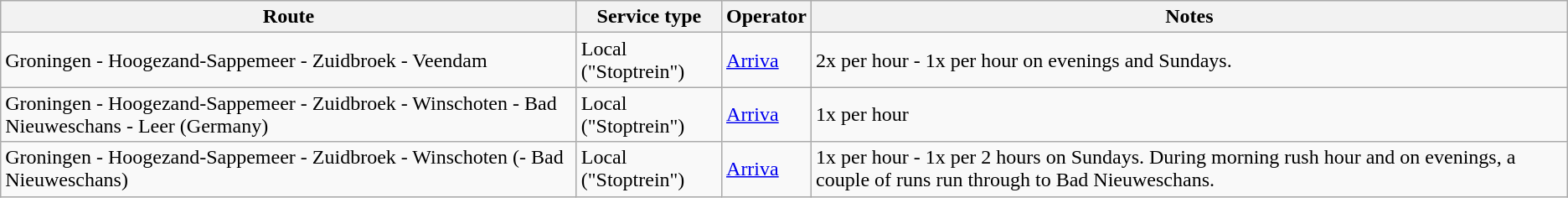<table class="wikitable">
<tr>
<th>Route</th>
<th>Service type</th>
<th>Operator</th>
<th>Notes</th>
</tr>
<tr>
<td>Groningen - Hoogezand-Sappemeer - Zuidbroek - Veendam</td>
<td>Local ("Stoptrein")</td>
<td><a href='#'>Arriva</a></td>
<td>2x per hour - 1x per hour on evenings and Sundays.</td>
</tr>
<tr>
<td>Groningen - Hoogezand-Sappemeer - Zuidbroek - Winschoten - Bad Nieuweschans - Leer (Germany)</td>
<td>Local ("Stoptrein")</td>
<td><a href='#'>Arriva</a></td>
<td>1x per hour</td>
</tr>
<tr>
<td>Groningen - Hoogezand-Sappemeer - Zuidbroek - Winschoten (- Bad Nieuweschans)</td>
<td>Local ("Stoptrein")</td>
<td><a href='#'>Arriva</a></td>
<td>1x per hour - 1x per 2 hours on Sundays. During morning rush hour and on evenings, a couple of runs run through to Bad Nieuweschans.</td>
</tr>
</table>
